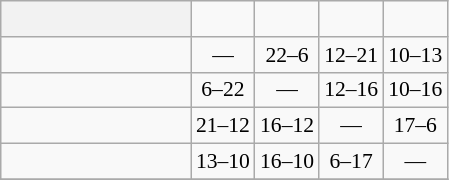<table class="wikitable" style="text-align:center; font-size:90%;">
<tr>
<th width=120> </th>
<td><strong></strong></td>
<td><strong></strong></td>
<td><strong></strong></td>
<td><strong></strong></td>
</tr>
<tr>
<td style="text-align:left;"></td>
<td>—</td>
<td>22–6</td>
<td>12–21</td>
<td>10–13</td>
</tr>
<tr>
<td style="text-align:left;"></td>
<td>6–22</td>
<td>—</td>
<td>12–16</td>
<td>10–16</td>
</tr>
<tr>
<td style="text-align:left;"></td>
<td>21–12</td>
<td>16–12</td>
<td>—</td>
<td>17–6</td>
</tr>
<tr>
<td style="text-align:left;"></td>
<td>13–10</td>
<td>16–10</td>
<td>6–17</td>
<td>—</td>
</tr>
<tr>
</tr>
</table>
